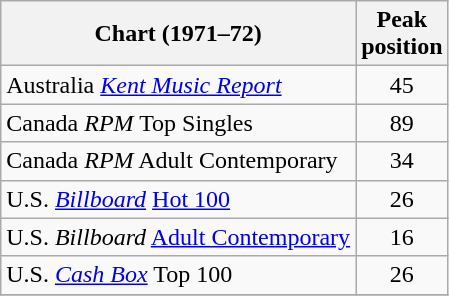<table class="wikitable sortable">
<tr>
<th>Chart (1971–72)</th>
<th>Peak<br>position</th>
</tr>
<tr>
<td>Australia <em><a href='#'>Kent Music Report</a></em> </td>
<td style="text-align:center;">45</td>
</tr>
<tr>
<td>Canada <em>RPM</em> Top Singles </td>
<td style="text-align:center;">89</td>
</tr>
<tr>
<td>Canada <em>RPM</em> Adult Contemporary</td>
<td style="text-align:center;">34</td>
</tr>
<tr>
<td>U.S. <em><a href='#'>Billboard</a></em> <a href='#'>Hot 100</a></td>
<td style="text-align:center;">26</td>
</tr>
<tr>
<td>U.S. <em>Billboard</em> <a href='#'>Adult Contemporary</a></td>
<td style="text-align:center;">16</td>
</tr>
<tr>
<td>U.S. <a href='#'><em>Cash Box</em></a> Top 100</td>
<td align="center">26</td>
</tr>
<tr>
</tr>
</table>
